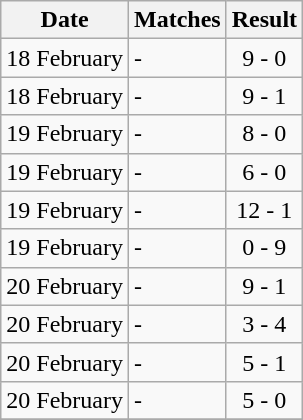<table class="wikitable" style="text-align:center;">
<tr>
<th>Date</th>
<th>Matches</th>
<th>Result</th>
</tr>
<tr>
<td>18 February</td>
<td align="left"><strong></strong> - </td>
<td>9 - 0</td>
</tr>
<tr>
<td>18 February</td>
<td align="left"><strong></strong> - </td>
<td>9 - 1</td>
</tr>
<tr>
<td>19 February</td>
<td align="left"><strong></strong> - </td>
<td>8 - 0</td>
</tr>
<tr>
<td>19 February</td>
<td align="left"><strong></strong> - </td>
<td>6 - 0</td>
</tr>
<tr>
<td>19 February</td>
<td align="left"><strong></strong> - </td>
<td>12 - 1</td>
</tr>
<tr>
<td>19 February</td>
<td align="left"> - <strong></strong></td>
<td>0 - 9</td>
</tr>
<tr>
<td>20 February</td>
<td align="left"><strong></strong> - </td>
<td>9 - 1</td>
</tr>
<tr>
<td>20 February</td>
<td align="left"> - <strong></strong></td>
<td>3 - 4</td>
</tr>
<tr>
<td>20 February</td>
<td align="left"><strong></strong> - </td>
<td>5 - 1</td>
</tr>
<tr>
<td>20 February</td>
<td align="left"><strong></strong> - </td>
<td>5 - 0</td>
</tr>
<tr>
</tr>
</table>
